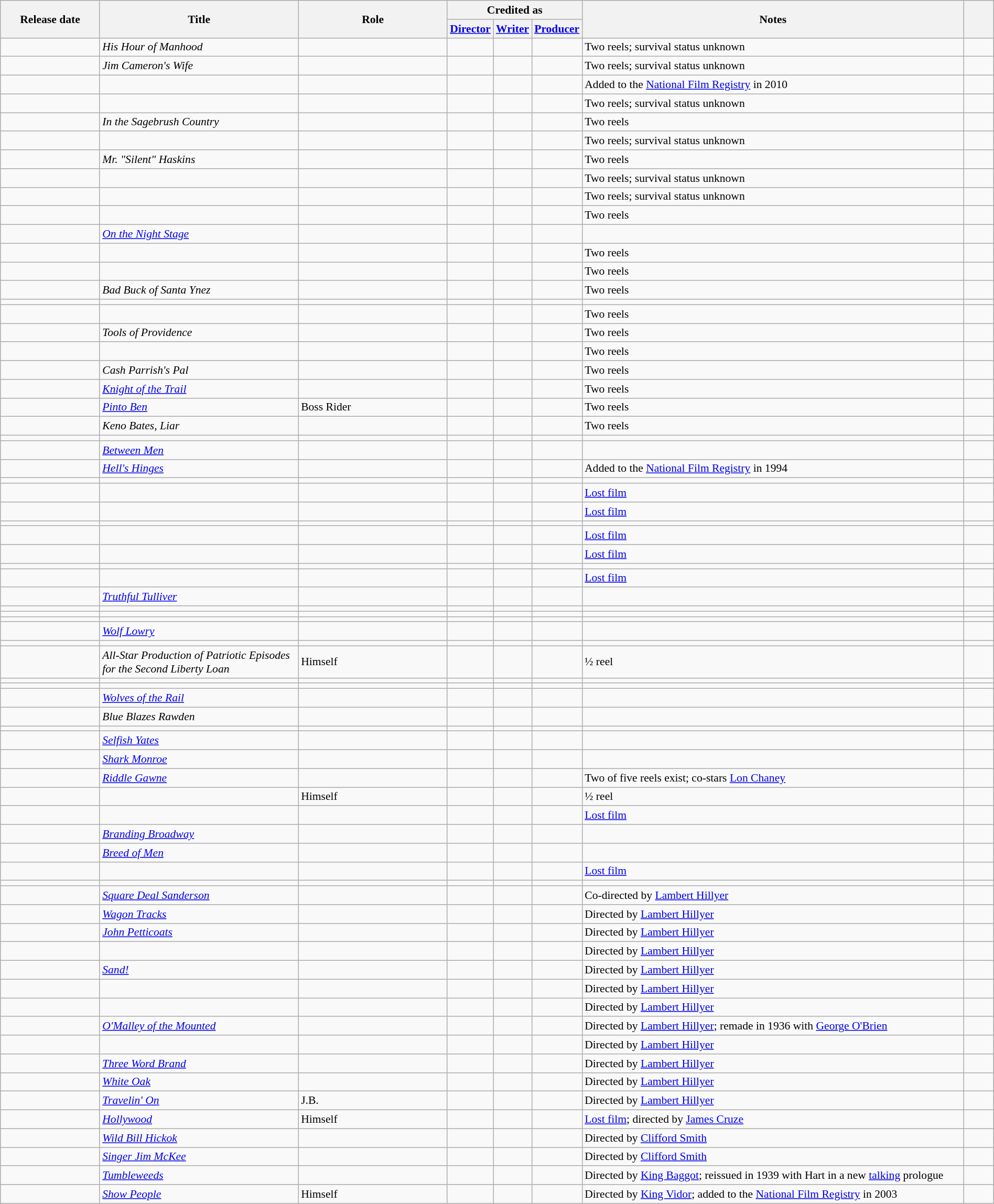<table class="wikitable sortable plainrowheaders sticky-header-multi" width="100%" style="font-size: 90%;">
<tr>
<th rowspan="2" width="10%">Release date</th>
<th rowspan="2" width="20%">Title</th>
<th rowspan="2" width="15%">Role</th>
<th colspan="3">Credited as</th>
<th rowspan="2" class="unsortable">Notes</th>
<th rowspan="2" width="3%" class="unsortable"></th>
</tr>
<tr>
<th width="8"><a href='#'>Director</a></th>
<th width="8"><a href='#'>Writer</a></th>
<th width="8"><a href='#'>Producer</a></th>
</tr>
<tr>
<td scope="row"></td>
<td><em>His Hour of Manhood</em></td>
<td></td>
<td></td>
<td></td>
<td></td>
<td>Two reels; survival status unknown</td>
<td align="center"></td>
</tr>
<tr>
<td scope="row"></td>
<td><em>Jim Cameron's Wife</em></td>
<td></td>
<td></td>
<td></td>
<td></td>
<td>Two reels; survival status unknown</td>
<td align="center"></td>
</tr>
<tr>
<td scope="row"></td>
<td><em></em></td>
<td></td>
<td></td>
<td></td>
<td></td>
<td>Added to the <a href='#'>National Film Registry</a> in 2010</td>
<td align="center"></td>
</tr>
<tr>
<td scope="row"></td>
<td><em></em></td>
<td></td>
<td></td>
<td></td>
<td></td>
<td>Two reels; survival status unknown</td>
<td align="center"></td>
</tr>
<tr>
<td scope="row"></td>
<td><em>In the Sagebrush Country</em></td>
<td></td>
<td></td>
<td></td>
<td></td>
<td>Two reels</td>
<td align="center"></td>
</tr>
<tr>
<td scope="row"></td>
<td><em></em></td>
<td></td>
<td></td>
<td></td>
<td></td>
<td>Two reels; survival status unknown</td>
<td align="center"></td>
</tr>
<tr>
<td scope="row"></td>
<td><em>Mr. "Silent" Haskins</em></td>
<td></td>
<td></td>
<td></td>
<td></td>
<td>Two reels</td>
<td align="center"></td>
</tr>
<tr>
<td scope="row"></td>
<td><em></em></td>
<td></td>
<td></td>
<td></td>
<td></td>
<td>Two reels; survival status unknown</td>
<td align="center"></td>
</tr>
<tr>
<td scope="row"></td>
<td><em></em></td>
<td></td>
<td></td>
<td></td>
<td></td>
<td>Two reels; survival status unknown</td>
<td align="center"></td>
</tr>
<tr>
<td scope="row"></td>
<td><em></em></td>
<td></td>
<td></td>
<td></td>
<td></td>
<td>Two reels</td>
<td align="center"></td>
</tr>
<tr>
<td scope="row"></td>
<td><em><a href='#'>On the Night Stage</a></em></td>
<td></td>
<td></td>
<td></td>
<td></td>
<td></td>
<td align="center"></td>
</tr>
<tr>
<td scope="row"></td>
<td><em></em></td>
<td></td>
<td></td>
<td></td>
<td></td>
<td>Two reels</td>
<td align="center"></td>
</tr>
<tr>
<td scope="row"></td>
<td><em></em></td>
<td></td>
<td></td>
<td></td>
<td></td>
<td>Two reels</td>
<td align="center"></td>
</tr>
<tr>
<td scope="row"></td>
<td><em>Bad Buck of Santa Ynez</em></td>
<td></td>
<td></td>
<td></td>
<td></td>
<td>Two reels</td>
<td align="center"></td>
</tr>
<tr>
<td scope="row"></td>
<td><em></em></td>
<td></td>
<td></td>
<td></td>
<td></td>
<td></td>
<td align="center"></td>
</tr>
<tr>
<td scope="row"></td>
<td><em></em></td>
<td></td>
<td></td>
<td></td>
<td></td>
<td>Two reels</td>
<td align="center"></td>
</tr>
<tr>
<td scope="row"></td>
<td><em>Tools of Providence</em></td>
<td></td>
<td></td>
<td></td>
<td></td>
<td>Two reels</td>
<td align="center"></td>
</tr>
<tr>
<td scope="row"></td>
<td><em></em></td>
<td></td>
<td></td>
<td></td>
<td></td>
<td>Two reels</td>
<td align="center"></td>
</tr>
<tr>
<td scope="row"></td>
<td><em>Cash Parrish's Pal</em></td>
<td></td>
<td></td>
<td></td>
<td></td>
<td>Two reels</td>
<td align="center"></td>
</tr>
<tr>
<td scope="row"></td>
<td><em><a href='#'>Knight of the Trail</a></em></td>
<td></td>
<td></td>
<td></td>
<td></td>
<td>Two reels</td>
<td align="center"></td>
</tr>
<tr>
<td scope="row"></td>
<td><em><a href='#'>Pinto Ben</a></em></td>
<td>Boss Rider</td>
<td></td>
<td></td>
<td></td>
<td>Two reels</td>
<td align="center"></td>
</tr>
<tr>
<td scope="row"></td>
<td><em>Keno Bates, Liar</em></td>
<td></td>
<td></td>
<td></td>
<td></td>
<td>Two reels</td>
<td align="center"></td>
</tr>
<tr>
<td scope="row"></td>
<td><em></em></td>
<td></td>
<td></td>
<td></td>
<td></td>
<td></td>
<td align="center"></td>
</tr>
<tr>
<td scope="row"></td>
<td><em><a href='#'>Between Men</a></em></td>
<td></td>
<td></td>
<td></td>
<td></td>
<td></td>
<td align="center"></td>
</tr>
<tr>
<td scope="row"></td>
<td><em><a href='#'>Hell's Hinges</a></em></td>
<td></td>
<td></td>
<td></td>
<td></td>
<td>Added to the <a href='#'>National Film Registry</a> in 1994</td>
<td align="center"></td>
</tr>
<tr>
<td scope="row"></td>
<td><em></em></td>
<td></td>
<td></td>
<td></td>
<td></td>
<td></td>
<td align="center"></td>
</tr>
<tr>
<td scope="row"></td>
<td><em></em></td>
<td></td>
<td></td>
<td></td>
<td></td>
<td><a href='#'>Lost film</a></td>
<td align="center"></td>
</tr>
<tr>
<td scope="row"></td>
<td><em></em></td>
<td></td>
<td></td>
<td></td>
<td></td>
<td><a href='#'>Lost film</a></td>
<td align="center"></td>
</tr>
<tr>
<td scope="row"></td>
<td><em></em></td>
<td></td>
<td></td>
<td></td>
<td></td>
<td></td>
<td align="center"></td>
</tr>
<tr>
<td scope="row"></td>
<td><em></em></td>
<td></td>
<td></td>
<td></td>
<td></td>
<td><a href='#'>Lost film</a></td>
<td align="center"></td>
</tr>
<tr>
<td scope="row"></td>
<td><em></em></td>
<td></td>
<td></td>
<td></td>
<td></td>
<td><a href='#'>Lost film</a></td>
<td align="center"></td>
</tr>
<tr>
<td scope="row"></td>
<td><em></em></td>
<td></td>
<td></td>
<td></td>
<td></td>
<td></td>
<td align="center"></td>
</tr>
<tr>
<td scope="row"></td>
<td><em></em></td>
<td></td>
<td></td>
<td></td>
<td></td>
<td><a href='#'>Lost film</a></td>
<td align="center"></td>
</tr>
<tr>
<td scope="row"></td>
<td><em><a href='#'>Truthful Tulliver</a></em></td>
<td></td>
<td></td>
<td></td>
<td></td>
<td></td>
<td align="center"></td>
</tr>
<tr>
<td scope="row"></td>
<td><em></em></td>
<td></td>
<td></td>
<td></td>
<td></td>
<td></td>
<td align="center"></td>
</tr>
<tr>
<td scope="row"></td>
<td><em></em></td>
<td></td>
<td></td>
<td></td>
<td></td>
<td></td>
<td align="center"></td>
</tr>
<tr>
<td scope="row"></td>
<td><em></em></td>
<td></td>
<td></td>
<td></td>
<td></td>
<td></td>
<td align="center"></td>
</tr>
<tr>
<td scope="row"></td>
<td><em><a href='#'>Wolf Lowry</a></em></td>
<td></td>
<td></td>
<td></td>
<td></td>
<td></td>
<td align="center"></td>
</tr>
<tr>
<td scope="row"></td>
<td><em></em></td>
<td></td>
<td></td>
<td></td>
<td></td>
<td></td>
<td align="center"></td>
</tr>
<tr>
<td scope="row"></td>
<td><em>All-Star Production of Patriotic Episodes for the Second Liberty Loan</em></td>
<td>Himself</td>
<td></td>
<td></td>
<td></td>
<td>½ reel</td>
<td align="center"></td>
</tr>
<tr>
<td scope="row"></td>
<td><em></em></td>
<td></td>
<td></td>
<td></td>
<td></td>
<td></td>
<td align="center"></td>
</tr>
<tr>
<td scope="row"></td>
<td><em></em></td>
<td></td>
<td></td>
<td></td>
<td></td>
<td></td>
<td align="center"></td>
</tr>
<tr>
<td scope="row"></td>
<td><em><a href='#'>Wolves of the Rail</a></em></td>
<td></td>
<td></td>
<td></td>
<td></td>
<td></td>
<td align="center"></td>
</tr>
<tr>
<td scope="row"></td>
<td><em>Blue Blazes Rawden</em></td>
<td></td>
<td></td>
<td></td>
<td></td>
<td></td>
<td align="center"></td>
</tr>
<tr>
<td scope="row"></td>
<td><em></em></td>
<td></td>
<td></td>
<td></td>
<td></td>
<td></td>
<td align="center"></td>
</tr>
<tr>
<td scope="row"></td>
<td><em><a href='#'>Selfish Yates</a></em></td>
<td></td>
<td></td>
<td></td>
<td></td>
<td></td>
<td align="center"></td>
</tr>
<tr>
<td scope="row"></td>
<td><em><a href='#'>Shark Monroe</a></em></td>
<td></td>
<td></td>
<td></td>
<td></td>
<td></td>
<td align="center"></td>
</tr>
<tr>
<td scope="row"></td>
<td><em><a href='#'>Riddle Gawne</a></em></td>
<td></td>
<td></td>
<td></td>
<td></td>
<td>Two of five reels exist; co-stars <a href='#'>Lon Chaney</a></td>
<td align="center"></td>
</tr>
<tr>
<td scope="row"></td>
<td><em></em></td>
<td>Himself</td>
<td></td>
<td></td>
<td></td>
<td>½ reel</td>
<td align="center"></td>
</tr>
<tr>
<td scope="row"></td>
<td><em></em></td>
<td></td>
<td></td>
<td></td>
<td></td>
<td><a href='#'>Lost film</a></td>
<td align="center"></td>
</tr>
<tr>
<td scope="row"></td>
<td><em><a href='#'>Branding Broadway</a></em></td>
<td></td>
<td></td>
<td></td>
<td></td>
<td></td>
<td align="center"></td>
</tr>
<tr>
<td scope="row"></td>
<td><em><a href='#'>Breed of Men</a></em></td>
<td></td>
<td></td>
<td></td>
<td></td>
<td></td>
<td align="center"></td>
</tr>
<tr>
<td scope="row"></td>
<td><em></em></td>
<td></td>
<td></td>
<td></td>
<td></td>
<td><a href='#'>Lost film</a></td>
<td align="center"></td>
</tr>
<tr>
<td scope="row"></td>
<td><em></em></td>
<td></td>
<td></td>
<td></td>
<td></td>
<td></td>
<td align="center"></td>
</tr>
<tr>
<td scope="row"></td>
<td><em><a href='#'>Square Deal Sanderson</a></em></td>
<td></td>
<td></td>
<td></td>
<td></td>
<td>Co-directed by <a href='#'>Lambert Hillyer</a></td>
<td align="center"></td>
</tr>
<tr>
<td scope="row"></td>
<td><em><a href='#'>Wagon Tracks</a></em></td>
<td></td>
<td></td>
<td></td>
<td></td>
<td>Directed by <a href='#'>Lambert Hillyer</a></td>
<td align="center"></td>
</tr>
<tr>
<td scope="row"></td>
<td><em><a href='#'>John Petticoats</a></em></td>
<td></td>
<td></td>
<td></td>
<td></td>
<td>Directed by <a href='#'>Lambert Hillyer</a></td>
<td align="center"></td>
</tr>
<tr>
<td scope="row"></td>
<td><em></em></td>
<td></td>
<td></td>
<td></td>
<td></td>
<td>Directed by <a href='#'>Lambert Hillyer</a></td>
<td align="center"></td>
</tr>
<tr>
<td scope="row"></td>
<td><em><a href='#'>Sand!</a></em></td>
<td></td>
<td></td>
<td></td>
<td></td>
<td>Directed by <a href='#'>Lambert Hillyer</a></td>
<td align="center"></td>
</tr>
<tr>
<td scope="row"></td>
<td><em></em></td>
<td></td>
<td></td>
<td></td>
<td></td>
<td>Directed by <a href='#'>Lambert Hillyer</a></td>
<td align="center"></td>
</tr>
<tr>
<td scope="row"></td>
<td><em></em></td>
<td></td>
<td></td>
<td></td>
<td></td>
<td>Directed by <a href='#'>Lambert Hillyer</a></td>
<td align="center"></td>
</tr>
<tr>
<td scope="row"></td>
<td><em><a href='#'>O'Malley of the Mounted</a></em></td>
<td></td>
<td></td>
<td></td>
<td></td>
<td>Directed by <a href='#'>Lambert Hillyer</a>; remade in 1936 with <a href='#'>George O'Brien</a></td>
<td align="center"></td>
</tr>
<tr>
<td scope="row"></td>
<td><em></em></td>
<td></td>
<td></td>
<td></td>
<td></td>
<td>Directed by <a href='#'>Lambert Hillyer</a></td>
<td align="center"></td>
</tr>
<tr>
<td scope="row"></td>
<td><em><a href='#'>Three Word Brand</a></em></td>
<td></td>
<td></td>
<td></td>
<td></td>
<td>Directed by <a href='#'>Lambert Hillyer</a></td>
<td align="center"></td>
</tr>
<tr>
<td scope="row"></td>
<td><em><a href='#'>White Oak</a></em></td>
<td></td>
<td></td>
<td></td>
<td></td>
<td>Directed by <a href='#'>Lambert Hillyer</a></td>
<td align="center"></td>
</tr>
<tr>
<td scope="row"></td>
<td><em><a href='#'>Travelin' On</a></em></td>
<td>J.B.</td>
<td></td>
<td></td>
<td></td>
<td>Directed by <a href='#'>Lambert Hillyer</a></td>
<td align="center"></td>
</tr>
<tr>
<td scope="row"></td>
<td><em><a href='#'>Hollywood</a></em></td>
<td>Himself </td>
<td></td>
<td></td>
<td></td>
<td><a href='#'>Lost film</a>; directed by <a href='#'>James Cruze</a></td>
<td align="center"></td>
</tr>
<tr>
<td scope="row"></td>
<td><em><a href='#'>Wild Bill Hickok</a></em></td>
<td></td>
<td></td>
<td></td>
<td></td>
<td>Directed by <a href='#'>Clifford Smith</a></td>
<td align="center"></td>
</tr>
<tr>
<td scope="row"></td>
<td><em><a href='#'>Singer Jim McKee</a></em></td>
<td></td>
<td></td>
<td></td>
<td></td>
<td>Directed by <a href='#'>Clifford Smith</a></td>
<td align="center"></td>
</tr>
<tr>
<td scope="row"></td>
<td><em><a href='#'>Tumbleweeds</a></em></td>
<td></td>
<td></td>
<td></td>
<td></td>
<td>Directed by <a href='#'>King Baggot</a>; reissued in 1939 with Hart in a new <a href='#'>talking</a> prologue</td>
<td align="center"></td>
</tr>
<tr>
<td scope="row"></td>
<td><em><a href='#'>Show People</a></em></td>
<td>Himself </td>
<td></td>
<td></td>
<td></td>
<td>Directed by <a href='#'>King Vidor</a>; added to the <a href='#'>National Film Registry</a> in 2003</td>
<td align="center"></td>
</tr>
</table>
